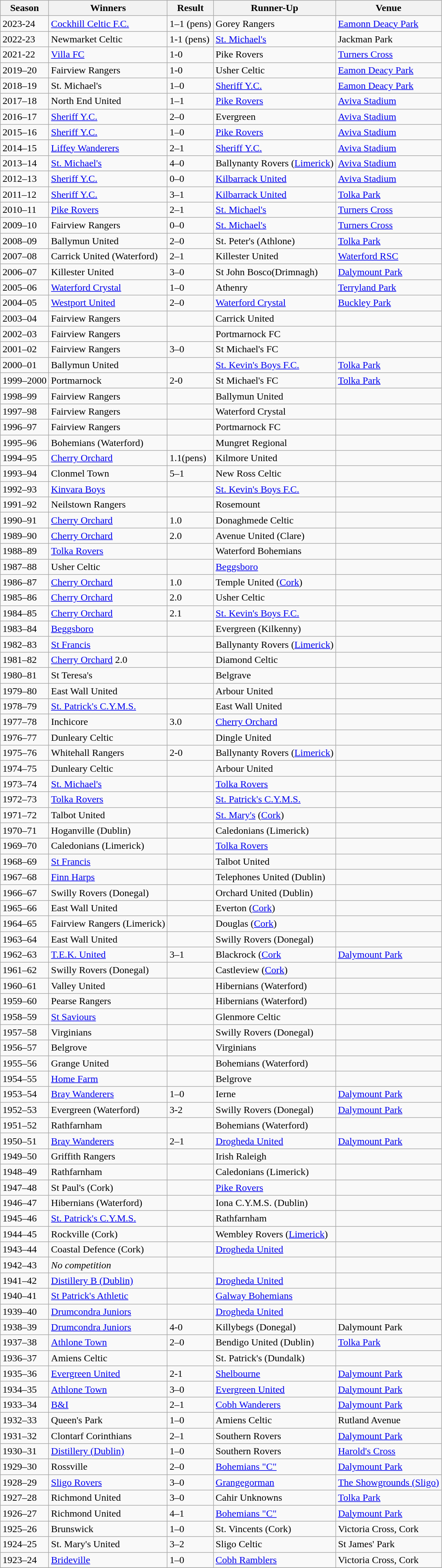<table class="wikitable">
<tr>
<th>Season</th>
<th>Winners</th>
<th>Result</th>
<th>Runner-Up</th>
<th>Venue</th>
</tr>
<tr>
<td>2023-24</td>
<td><a href='#'>Cockhill Celtic F.C.</a></td>
<td>1–1 (pens)</td>
<td>Gorey Rangers</td>
<td><a href='#'>Eamonn Deacy Park</a></td>
</tr>
<tr>
<td>2022-23</td>
<td>Newmarket Celtic</td>
<td>1-1 (pens)</td>
<td><a href='#'>St. Michael's</a></td>
<td>Jackman Park</td>
</tr>
<tr>
<td>2021-22</td>
<td><a href='#'>Villa FC</a></td>
<td>1-0</td>
<td>Pike Rovers</td>
<td><a href='#'>Turners Cross</a></td>
</tr>
<tr>
<td>2019–20</td>
<td>Fairview Rangers</td>
<td>1-0</td>
<td>Usher Celtic</td>
<td><a href='#'>Eamon Deacy Park</a></td>
</tr>
<tr>
<td>2018–19</td>
<td St. Michael's A.F.C.>St. Michael's</td>
<td>1–0</td>
<td><a href='#'>Sheriff Y.C.</a></td>
<td><a href='#'>Eamon Deacy Park</a></td>
</tr>
<tr>
<td>2017–18</td>
<td>North End United</td>
<td>1–1 </td>
<td><a href='#'>Pike Rovers</a></td>
<td><a href='#'>Aviva Stadium</a></td>
</tr>
<tr>
<td>2016–17</td>
<td><a href='#'>Sheriff Y.C.</a></td>
<td>2–0</td>
<td>Evergreen</td>
<td><a href='#'>Aviva Stadium</a></td>
</tr>
<tr>
<td>2015–16</td>
<td><a href='#'>Sheriff Y.C.</a></td>
<td>1–0</td>
<td><a href='#'>Pike Rovers</a></td>
<td><a href='#'>Aviva Stadium</a></td>
</tr>
<tr>
<td>2014–15</td>
<td><a href='#'>Liffey Wanderers</a></td>
<td>2–1 </td>
<td><a href='#'>Sheriff Y.C.</a></td>
<td><a href='#'>Aviva Stadium</a></td>
</tr>
<tr>
<td>2013–14</td>
<td><a href='#'>St. Michael's</a></td>
<td>4–0</td>
<td>Ballynanty Rovers (<a href='#'>Limerick</a>)</td>
<td><a href='#'>Aviva Stadium</a></td>
</tr>
<tr>
<td>2012–13</td>
<td><a href='#'>Sheriff Y.C.</a></td>
<td>0–0 </td>
<td><a href='#'>Kilbarrack United</a></td>
<td><a href='#'>Aviva Stadium</a></td>
</tr>
<tr>
<td>2011–12</td>
<td><a href='#'>Sheriff Y.C.</a></td>
<td>3–1</td>
<td><a href='#'>Kilbarrack United</a></td>
<td><a href='#'>Tolka Park</a></td>
</tr>
<tr>
<td>2010–11</td>
<td><a href='#'>Pike Rovers</a></td>
<td>2–1</td>
<td><a href='#'>St. Michael's</a></td>
<td><a href='#'>Turners Cross</a></td>
</tr>
<tr>
<td>2009–10</td>
<td>Fairview Rangers</td>
<td>0–0 </td>
<td><a href='#'>St. Michael's</a></td>
<td><a href='#'>Turners Cross</a></td>
</tr>
<tr>
<td>2008–09</td>
<td>Ballymun United</td>
<td>2–0</td>
<td>St. Peter's (Athlone)</td>
<td><a href='#'>Tolka Park</a></td>
</tr>
<tr>
<td>2007–08</td>
<td>Carrick United (Waterford)</td>
<td>2–1</td>
<td>Killester United</td>
<td><a href='#'>Waterford RSC</a></td>
</tr>
<tr>
<td>2006–07</td>
<td>Killester United</td>
<td>3–0</td>
<td>St John Bosco(Drimnagh)</td>
<td><a href='#'>Dalymount Park</a></td>
</tr>
<tr>
<td>2005–06</td>
<td><a href='#'>Waterford Crystal</a></td>
<td>1–0</td>
<td>Athenry</td>
<td><a href='#'>Terryland Park</a></td>
</tr>
<tr>
<td>2004–05</td>
<td><a href='#'>Westport United</a></td>
<td>2–0</td>
<td><a href='#'>Waterford Crystal</a></td>
<td><a href='#'>Buckley Park</a></td>
</tr>
<tr>
<td>2003–04</td>
<td>Fairview Rangers</td>
<td></td>
<td>Carrick United</td>
<td></td>
</tr>
<tr>
<td>2002–03</td>
<td>Fairview Rangers</td>
<td></td>
<td>Portmarnock FC</td>
<td></td>
</tr>
<tr>
<td>2001–02</td>
<td>Fairview Rangers</td>
<td>3–0</td>
<td>St Michael's FC</td>
<td></td>
</tr>
<tr>
<td>2000–01</td>
<td>Ballymun United</td>
<td></td>
<td><a href='#'>St. Kevin's Boys F.C.</a></td>
<td><a href='#'>Tolka Park</a></td>
</tr>
<tr>
<td>1999–2000</td>
<td>Portmarnock</td>
<td>2-0</td>
<td>St Michael's FC</td>
<td><a href='#'>Tolka Park</a></td>
</tr>
<tr>
<td>1998–99</td>
<td>Fairview Rangers</td>
<td></td>
<td>Ballymun United</td>
<td></td>
</tr>
<tr>
<td>1997–98</td>
<td>Fairview Rangers</td>
<td></td>
<td>Waterford Crystal</td>
<td></td>
</tr>
<tr>
<td>1996–97</td>
<td>Fairview Rangers</td>
<td></td>
<td>Portmarnock FC</td>
<td></td>
</tr>
<tr>
<td>1995–96</td>
<td>Bohemians (Waterford)</td>
<td></td>
<td>Mungret Regional</td>
<td></td>
</tr>
<tr>
<td>1994–95</td>
<td><a href='#'>Cherry Orchard</a></td>
<td>1.1(pens)</td>
<td>Kilmore United</td>
<td></td>
</tr>
<tr>
<td>1993–94</td>
<td>Clonmel Town</td>
<td>5–1</td>
<td>New Ross Celtic</td>
<td></td>
</tr>
<tr>
<td>1992–93</td>
<td><a href='#'>Kinvara Boys</a></td>
<td></td>
<td><a href='#'>St. Kevin's Boys F.C.</a></td>
<td></td>
</tr>
<tr>
<td>1991–92</td>
<td>Neilstown Rangers</td>
<td></td>
<td>Rosemount</td>
<td></td>
</tr>
<tr>
<td>1990–91</td>
<td><a href='#'>Cherry Orchard</a></td>
<td>1.0</td>
<td>Donaghmede Celtic</td>
<td></td>
</tr>
<tr>
<td>1989–90</td>
<td><a href='#'>Cherry Orchard</a></td>
<td>2.0</td>
<td>Avenue United (Clare)</td>
<td></td>
</tr>
<tr>
<td>1988–89</td>
<td><a href='#'>Tolka Rovers</a></td>
<td></td>
<td>Waterford Bohemians</td>
<td></td>
</tr>
<tr>
<td>1987–88</td>
<td>Usher Celtic</td>
<td></td>
<td><a href='#'>Beggsboro</a></td>
<td></td>
</tr>
<tr>
<td>1986–87</td>
<td><a href='#'>Cherry Orchard</a></td>
<td>1.0</td>
<td>Temple United (<a href='#'>Cork</a>)</td>
<td></td>
</tr>
<tr>
<td>1985–86</td>
<td><a href='#'>Cherry Orchard</a></td>
<td>2.0</td>
<td>Usher Celtic</td>
<td></td>
</tr>
<tr>
<td>1984–85</td>
<td><a href='#'>Cherry Orchard</a></td>
<td>2.1</td>
<td><a href='#'>St. Kevin's Boys F.C.</a></td>
<td></td>
</tr>
<tr>
<td>1983–84</td>
<td><a href='#'>Beggsboro</a></td>
<td></td>
<td>Evergreen (Kilkenny)</td>
<td></td>
</tr>
<tr>
<td>1982–83</td>
<td><a href='#'>St Francis</a></td>
<td></td>
<td>Ballynanty Rovers (<a href='#'>Limerick</a>)</td>
<td></td>
</tr>
<tr>
<td>1981–82</td>
<td><a href='#'>Cherry Orchard</a> 2.0</td>
<td></td>
<td>Diamond Celtic</td>
<td></td>
</tr>
<tr>
<td>1980–81</td>
<td>St Teresa's</td>
<td></td>
<td>Belgrave</td>
<td></td>
</tr>
<tr>
<td>1979–80</td>
<td>East Wall United</td>
<td></td>
<td>Arbour United</td>
<td></td>
</tr>
<tr>
<td>1978–79</td>
<td><a href='#'>St. Patrick's C.Y.M.S.</a></td>
<td></td>
<td>East Wall United</td>
<td></td>
</tr>
<tr>
<td>1977–78</td>
<td>Inchicore </td>
<td>3.0</td>
<td><a href='#'>Cherry Orchard</a></td>
<td></td>
</tr>
<tr>
<td>1976–77</td>
<td>Dunleary Celtic</td>
<td></td>
<td>Dingle United</td>
<td></td>
</tr>
<tr>
<td>1975–76</td>
<td>Whitehall Rangers</td>
<td>2-0</td>
<td>Ballynanty Rovers (<a href='#'>Limerick</a>)</td>
<td></td>
</tr>
<tr>
<td>1974–75</td>
<td>Dunleary Celtic</td>
<td></td>
<td>Arbour United</td>
<td></td>
</tr>
<tr>
<td>1973–74</td>
<td><a href='#'>St. Michael's</a></td>
<td></td>
<td><a href='#'>Tolka Rovers</a></td>
<td></td>
</tr>
<tr>
<td>1972–73</td>
<td><a href='#'>Tolka Rovers</a></td>
<td></td>
<td><a href='#'>St. Patrick's C.Y.M.S.</a></td>
<td></td>
</tr>
<tr>
<td>1971–72</td>
<td>Talbot United</td>
<td></td>
<td><a href='#'>St. Mary's</a> (<a href='#'>Cork</a>)</td>
<td></td>
</tr>
<tr>
<td>1970–71</td>
<td>Hoganville (Dublin)</td>
<td></td>
<td>Caledonians (Limerick)</td>
<td></td>
</tr>
<tr>
<td>1969–70</td>
<td>Caledonians (Limerick)</td>
<td></td>
<td><a href='#'>Tolka Rovers</a></td>
<td></td>
</tr>
<tr>
<td>1968–69</td>
<td><a href='#'>St Francis</a></td>
<td></td>
<td>Talbot United</td>
<td></td>
</tr>
<tr>
<td>1967–68</td>
<td><a href='#'>Finn Harps</a></td>
<td></td>
<td>Telephones United (Dublin)</td>
<td></td>
</tr>
<tr>
<td>1966–67</td>
<td>Swilly Rovers (Donegal)</td>
<td></td>
<td>Orchard United (Dublin)</td>
<td></td>
</tr>
<tr>
<td>1965–66</td>
<td>East Wall United</td>
<td></td>
<td>Everton (<a href='#'>Cork</a>)</td>
<td></td>
</tr>
<tr>
<td>1964–65</td>
<td>Fairview Rangers (Limerick)</td>
<td></td>
<td>Douglas (<a href='#'>Cork</a>)</td>
<td></td>
</tr>
<tr>
<td>1963–64</td>
<td>East Wall United</td>
<td></td>
<td>Swilly Rovers (Donegal)</td>
<td></td>
</tr>
<tr>
<td>1962–63</td>
<td><a href='#'>T.E.K. United</a></td>
<td>3–1</td>
<td>Blackrock (<a href='#'>Cork</a></td>
<td><a href='#'>Dalymount Park</a></td>
</tr>
<tr>
<td>1961–62</td>
<td>Swilly Rovers (Donegal)</td>
<td></td>
<td>Castleview (<a href='#'>Cork</a>)</td>
<td></td>
</tr>
<tr>
<td>1960–61</td>
<td>Valley United</td>
<td></td>
<td>Hibernians (Waterford)</td>
<td></td>
</tr>
<tr>
<td>1959–60</td>
<td>Pearse Rangers</td>
<td></td>
<td>Hibernians (Waterford)</td>
<td></td>
</tr>
<tr>
<td>1958–59</td>
<td><a href='#'>St Saviours</a></td>
<td></td>
<td>Glenmore Celtic</td>
<td></td>
</tr>
<tr>
<td>1957–58</td>
<td>Virginians</td>
<td></td>
<td>Swilly Rovers (Donegal)</td>
<td></td>
</tr>
<tr>
<td>1956–57</td>
<td>Belgrove</td>
<td></td>
<td>Virginians</td>
<td></td>
</tr>
<tr>
<td>1955–56</td>
<td>Grange United</td>
<td></td>
<td>Bohemians (Waterford)</td>
<td></td>
</tr>
<tr>
<td>1954–55</td>
<td><a href='#'>Home Farm</a></td>
<td></td>
<td>Belgrove</td>
<td></td>
</tr>
<tr>
<td>1953–54</td>
<td><a href='#'>Bray Wanderers</a></td>
<td>1–0</td>
<td>Ierne</td>
<td><a href='#'>Dalymount Park</a></td>
</tr>
<tr>
<td>1952–53</td>
<td>Evergreen (Waterford)</td>
<td>3-2</td>
<td>Swilly Rovers (Donegal)</td>
<td><a href='#'>Dalymount Park</a></td>
</tr>
<tr>
<td>1951–52</td>
<td>Rathfarnham</td>
<td></td>
<td>Bohemians (Waterford)</td>
<td></td>
</tr>
<tr>
<td>1950–51</td>
<td><a href='#'>Bray Wanderers</a></td>
<td>2–1</td>
<td><a href='#'>Drogheda United</a></td>
<td><a href='#'>Dalymount Park</a></td>
</tr>
<tr>
<td>1949–50</td>
<td>Griffith Rangers</td>
<td></td>
<td>Irish Raleigh</td>
<td></td>
</tr>
<tr>
<td>1948–49</td>
<td>Rathfarnham</td>
<td></td>
<td>Caledonians (Limerick)</td>
<td></td>
</tr>
<tr>
<td>1947–48</td>
<td>St Paul's (Cork)</td>
<td></td>
<td><a href='#'>Pike Rovers</a></td>
<td></td>
</tr>
<tr>
<td>1946–47</td>
<td>Hibernians (Waterford)</td>
<td></td>
<td>Iona C.Y.M.S. (Dublin)</td>
<td></td>
</tr>
<tr>
<td>1945–46</td>
<td><a href='#'>St. Patrick's C.Y.M.S.</a></td>
<td></td>
<td>Rathfarnham</td>
<td></td>
</tr>
<tr>
<td>1944–45</td>
<td>Rockville (Cork)</td>
<td></td>
<td>Wembley Rovers (<a href='#'>Limerick</a>)</td>
<td></td>
</tr>
<tr>
<td>1943–44</td>
<td>Coastal Defence (Cork)</td>
<td></td>
<td><a href='#'>Drogheda United</a></td>
<td></td>
</tr>
<tr>
<td>1942–43</td>
<td><em>No competition</em></td>
<td></td>
<td></td>
<td></td>
</tr>
<tr>
<td>1941–42</td>
<td><a href='#'>Distillery B (Dublin)</a></td>
<td></td>
<td><a href='#'>Drogheda United</a></td>
<td></td>
</tr>
<tr>
<td>1940–41</td>
<td><a href='#'>St Patrick's Athletic</a></td>
<td></td>
<td><a href='#'>Galway Bohemians</a></td>
<td></td>
</tr>
<tr>
<td>1939–40</td>
<td><a href='#'>Drumcondra Juniors</a></td>
<td></td>
<td><a href='#'>Drogheda United</a></td>
<td></td>
</tr>
<tr>
<td>1938–39</td>
<td><a href='#'>Drumcondra Juniors</a></td>
<td>4-0</td>
<td>Killybegs (Donegal)</td>
<td>Dalymount Park</td>
</tr>
<tr>
<td>1937–38</td>
<td><a href='#'>Athlone Town</a></td>
<td>2–0</td>
<td>Bendigo United (Dublin)</td>
<td><a href='#'>Tolka Park</a></td>
</tr>
<tr>
<td>1936–37</td>
<td>Amiens Celtic</td>
<td></td>
<td>St. Patrick's (Dundalk)</td>
<td></td>
</tr>
<tr>
<td>1935–36</td>
<td><a href='#'>Evergreen United</a></td>
<td>2-1 </td>
<td><a href='#'>Shelbourne</a></td>
<td><a href='#'>Dalymount Park</a></td>
</tr>
<tr>
<td>1934–35</td>
<td><a href='#'>Athlone Town</a></td>
<td>3–0</td>
<td><a href='#'>Evergreen United</a></td>
<td><a href='#'>Dalymount Park</a></td>
</tr>
<tr>
<td>1933–34</td>
<td><a href='#'>B&I</a></td>
<td>2–1</td>
<td><a href='#'>Cobh Wanderers</a></td>
<td><a href='#'>Dalymount Park</a></td>
</tr>
<tr>
<td>1932–33</td>
<td>Queen's Park</td>
<td>1–0</td>
<td>Amiens Celtic</td>
<td>Rutland Avenue</td>
</tr>
<tr>
<td>1931–32</td>
<td>Clontarf Corinthians</td>
<td>2–1</td>
<td>Southern Rovers</td>
<td><a href='#'>Dalymount Park</a></td>
</tr>
<tr>
<td>1930–31</td>
<td><a href='#'>Distillery (Dublin)</a></td>
<td>1–0</td>
<td>Southern Rovers</td>
<td><a href='#'>Harold's Cross</a></td>
</tr>
<tr>
<td>1929–30</td>
<td>Rossville</td>
<td>2–0</td>
<td><a href='#'>Bohemians "C"</a></td>
<td><a href='#'>Dalymount Park</a></td>
</tr>
<tr>
<td>1928–29</td>
<td><a href='#'>Sligo Rovers</a></td>
<td>3–0</td>
<td><a href='#'>Grangegorman</a></td>
<td><a href='#'>The Showgrounds (Sligo)</a></td>
</tr>
<tr>
<td>1927–28</td>
<td>Richmond United</td>
<td>3–0</td>
<td>Cahir Unknowns</td>
<td><a href='#'>Tolka Park</a></td>
</tr>
<tr>
<td>1926–27</td>
<td>Richmond United</td>
<td>4–1</td>
<td><a href='#'>Bohemians "C"</a></td>
<td><a href='#'>Dalymount Park</a></td>
</tr>
<tr>
<td>1925–26</td>
<td>Brunswick</td>
<td>1–0</td>
<td>St. Vincents (Cork)</td>
<td>Victoria Cross, Cork</td>
</tr>
<tr>
<td>1924–25</td>
<td>St. Mary's United</td>
<td>3–2</td>
<td>Sligo Celtic</td>
<td>St James' Park</td>
</tr>
<tr>
<td>1923–24</td>
<td><a href='#'>Brideville</a></td>
<td>1–0</td>
<td><a href='#'>Cobh Ramblers</a></td>
<td>Victoria Cross, Cork</td>
</tr>
<tr>
</tr>
</table>
